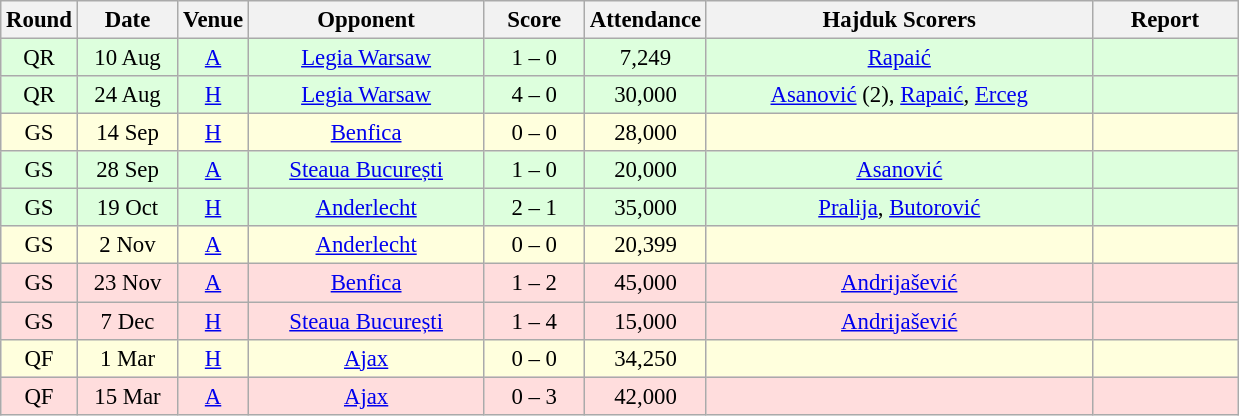<table class="wikitable sortable" style="text-align: center; font-size:95%;">
<tr>
<th width="30">Round</th>
<th width="60">Date</th>
<th width="20">Venue</th>
<th width="150">Opponent</th>
<th width="60">Score</th>
<th width="40">Attendance</th>
<th width="250">Hajduk Scorers</th>
<th width="90" class="unsortable">Report</th>
</tr>
<tr bgcolor="#ddffdd">
<td>QR</td>
<td>10 Aug</td>
<td><a href='#'>A</a> </td>
<td><a href='#'>Legia Warsaw</a> </td>
<td>1 – 0</td>
<td>7,249</td>
<td><a href='#'>Rapaić</a></td>
<td></td>
</tr>
<tr bgcolor="#ddffdd">
<td>QR</td>
<td>24 Aug</td>
<td><a href='#'>H</a></td>
<td><a href='#'>Legia Warsaw</a> </td>
<td>4 – 0</td>
<td>30,000</td>
<td><a href='#'>Asanović</a> (2), <a href='#'>Rapaić</a>, <a href='#'>Erceg</a></td>
<td></td>
</tr>
<tr bgcolor="#ffffdd">
<td>GS</td>
<td>14 Sep</td>
<td><a href='#'>H</a></td>
<td><a href='#'>Benfica</a> </td>
<td>0 – 0</td>
<td>28,000</td>
<td></td>
<td></td>
</tr>
<tr bgcolor="#ddffdd">
<td>GS</td>
<td>28 Sep</td>
<td><a href='#'>A</a> </td>
<td><a href='#'>Steaua București</a> </td>
<td>1 – 0</td>
<td>20,000</td>
<td><a href='#'>Asanović</a></td>
<td></td>
</tr>
<tr bgcolor="#ddffdd">
<td>GS</td>
<td>19 Oct</td>
<td><a href='#'>H</a></td>
<td><a href='#'>Anderlecht</a> </td>
<td>2 – 1</td>
<td>35,000</td>
<td><a href='#'>Pralija</a>, <a href='#'>Butorović</a></td>
<td></td>
</tr>
<tr bgcolor="#ffffdd">
<td>GS</td>
<td>2 Nov</td>
<td><a href='#'>A</a> </td>
<td><a href='#'>Anderlecht</a> </td>
<td>0 – 0</td>
<td>20,399</td>
<td></td>
<td></td>
</tr>
<tr bgcolor="#ffdddd">
<td>GS</td>
<td>23 Nov</td>
<td><a href='#'>A</a> </td>
<td><a href='#'>Benfica</a> </td>
<td>1 – 2</td>
<td>45,000</td>
<td><a href='#'>Andrijašević</a></td>
<td></td>
</tr>
<tr bgcolor="#ffdddd">
<td>GS</td>
<td>7 Dec</td>
<td><a href='#'>H</a></td>
<td><a href='#'>Steaua București</a> </td>
<td>1 – 4</td>
<td>15,000</td>
<td><a href='#'>Andrijašević</a></td>
<td></td>
</tr>
<tr bgcolor="#ffffdd">
<td>QF</td>
<td>1 Mar</td>
<td><a href='#'>H</a></td>
<td><a href='#'>Ajax</a> </td>
<td>0 – 0</td>
<td>34,250</td>
<td></td>
<td></td>
</tr>
<tr bgcolor="#ffdddd">
<td>QF</td>
<td>15 Mar</td>
<td><a href='#'>A</a> </td>
<td><a href='#'>Ajax</a> </td>
<td>0 – 3</td>
<td>42,000</td>
<td></td>
<td></td>
</tr>
</table>
